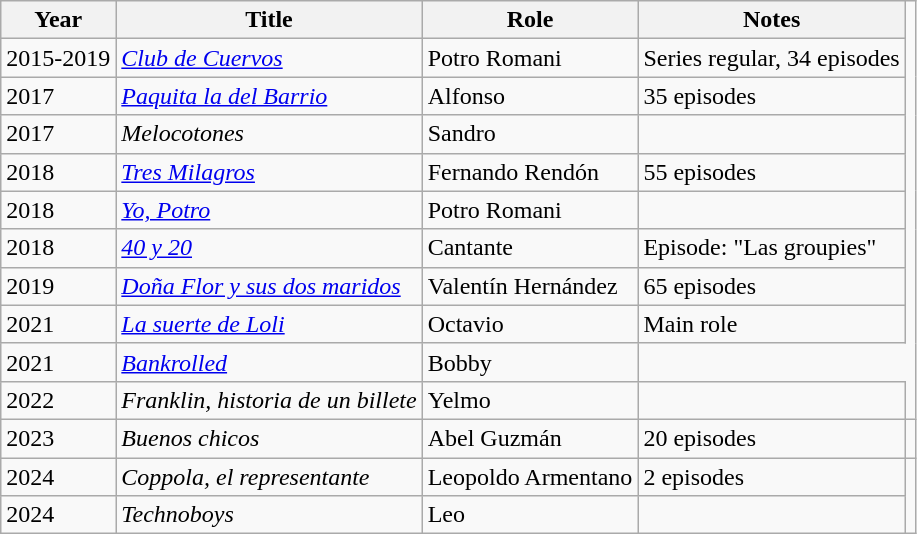<table class="wikitable">
<tr>
<th>Year</th>
<th>Title</th>
<th>Role</th>
<th class="unsortable">Notes</th>
</tr>
<tr>
<td>2015-2019</td>
<td><em><a href='#'>Club de Cuervos</a></em></td>
<td>Potro Romani</td>
<td>Series regular, 34 episodes</td>
</tr>
<tr>
<td>2017</td>
<td><em><a href='#'>Paquita la del Barrio</a></em></td>
<td>Alfonso</td>
<td>35 episodes</td>
</tr>
<tr>
<td>2017</td>
<td><em>Melocotones</em></td>
<td>Sandro</td>
<td></td>
</tr>
<tr>
<td>2018</td>
<td><em><a href='#'>Tres Milagros</a></em></td>
<td>Fernando Rendón</td>
<td>55 episodes</td>
</tr>
<tr>
<td>2018</td>
<td><em><a href='#'>Yo, Potro</a></em></td>
<td>Potro Romani</td>
<td></td>
</tr>
<tr>
<td>2018</td>
<td><em><a href='#'>40 y 20</a></em></td>
<td>Cantante</td>
<td>Episode: "Las groupies"</td>
</tr>
<tr>
<td>2019</td>
<td><em><a href='#'>Doña Flor y sus dos maridos</a></em></td>
<td>Valentín Hernández</td>
<td>65 episodes</td>
</tr>
<tr>
<td>2021</td>
<td><em><a href='#'>La suerte de Loli</a></em></td>
<td>Octavio</td>
<td>Main role</td>
</tr>
<tr>
<td>2021</td>
<td><em><a href='#'>Bankrolled</a></em></td>
<td>Bobby</td>
</tr>
<tr>
<td>2022</td>
<td><em>Franklin, historia de un billete</em></td>
<td>Yelmo</td>
<td></td>
</tr>
<tr>
<td>2023</td>
<td><em>Buenos chicos</em></td>
<td>Abel Guzmán</td>
<td>20 episodes</td>
<td></td>
</tr>
<tr>
<td>2024</td>
<td><em>Coppola, el representante</em></td>
<td>Leopoldo Armentano</td>
<td>2 episodes</td>
</tr>
<tr>
<td>2024</td>
<td><em>Technoboys</em></td>
<td>Leo</td>
<td></td>
</tr>
</table>
